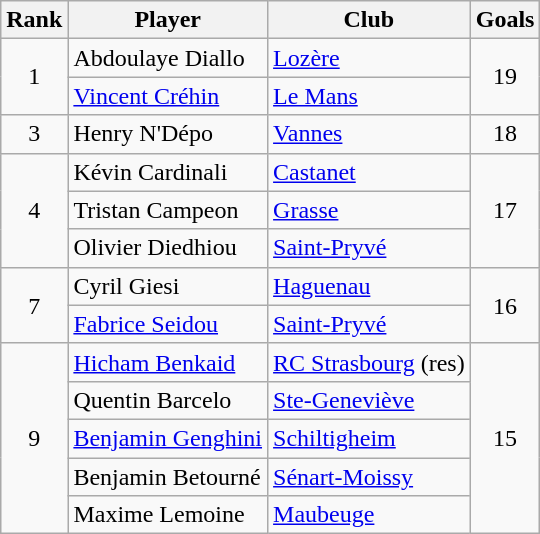<table class="wikitable" style="text-align:center">
<tr>
<th>Rank</th>
<th>Player</th>
<th>Club</th>
<th>Goals</th>
</tr>
<tr>
<td rowspan="2">1</td>
<td align="left">Abdoulaye Diallo</td>
<td align="left"><a href='#'>Lozère</a></td>
<td rowspan="2">19</td>
</tr>
<tr>
<td align="left"><a href='#'>Vincent Créhin</a></td>
<td align="left"><a href='#'>Le Mans</a></td>
</tr>
<tr>
<td>3</td>
<td align="left">Henry N'Dépo</td>
<td align="left"><a href='#'>Vannes</a></td>
<td>18</td>
</tr>
<tr>
<td rowspan="3">4</td>
<td align="left">Kévin Cardinali</td>
<td align="left"><a href='#'>Castanet</a></td>
<td rowspan="3">17</td>
</tr>
<tr>
<td align="left">Tristan Campeon</td>
<td align="left"><a href='#'>Grasse</a></td>
</tr>
<tr>
<td align="left">Olivier Diedhiou</td>
<td align="left"><a href='#'>Saint-Pryvé</a></td>
</tr>
<tr>
<td rowspan="2">7</td>
<td align="left">Cyril Giesi</td>
<td align="left"><a href='#'>Haguenau</a></td>
<td rowspan="2">16</td>
</tr>
<tr>
<td align="left"><a href='#'>Fabrice Seidou</a></td>
<td align="left"><a href='#'>Saint-Pryvé</a></td>
</tr>
<tr>
<td rowspan="5">9</td>
<td align="left"><a href='#'>Hicham Benkaid</a></td>
<td align="left"><a href='#'>RC Strasbourg</a> (res)</td>
<td rowspan="5">15</td>
</tr>
<tr>
<td align="left">Quentin Barcelo</td>
<td align="left"><a href='#'>Ste-Geneviève</a></td>
</tr>
<tr>
<td align="left"><a href='#'>Benjamin Genghini</a></td>
<td align="left"><a href='#'>Schiltigheim</a></td>
</tr>
<tr>
<td align="left">Benjamin Betourné</td>
<td align="left"><a href='#'>Sénart-Moissy</a></td>
</tr>
<tr>
<td align="left">Maxime Lemoine</td>
<td align="left"><a href='#'>Maubeuge</a></td>
</tr>
</table>
